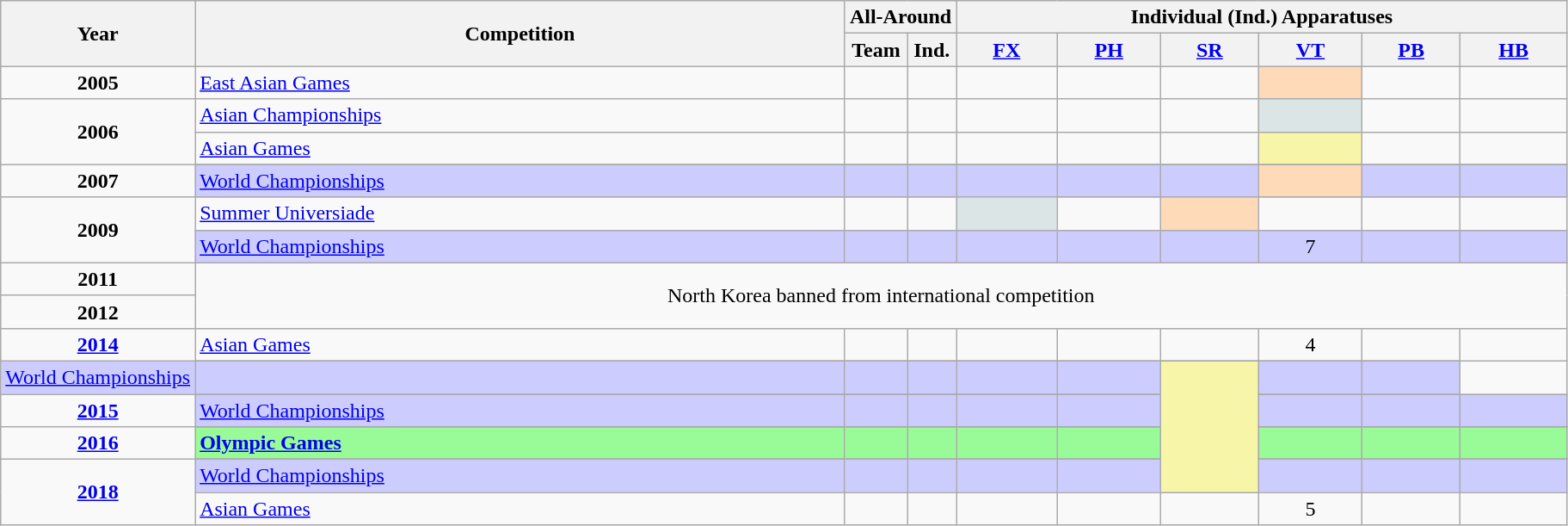<table class="wikitable sortable" style="text-align:center; font-size:100%;">
<tr>
<th rowspan="2" class=unsortable>Year</th>
<th rowspan="2" width=41.5% class=unsortable>Competition</th>
<th colspan="2" class=unsortable>All-Around</th>
<th colspan="6" width=39% class=unsortable>Individual (Ind.) Apparatuses</th>
</tr>
<tr>
<th class=unsortable>Team</th>
<th class=unsortable>Ind.</th>
<th class=unsortable><a href='#'>FX</a></th>
<th class=unsortable><a href='#'>PH</a></th>
<th class=unsortable><a href='#'>SR</a></th>
<th class=unsortable><a href='#'>VT</a></th>
<th class=unsortable><a href='#'>PB</a></th>
<th class=unsortable><a href='#'>HB</a></th>
</tr>
<tr>
<td rowspan="1" align=center><strong>2005</strong></td>
<td align=left><a href='#'>East Asian Games</a></td>
<td></td>
<td></td>
<td></td>
<td></td>
<td></td>
<td style="background:#FFDAB9;"></td>
<td></td>
<td></td>
</tr>
<tr>
<td rowspan="2" align=center><strong>2006</strong></td>
<td align=left><a href='#'>Asian Championships</a></td>
<td></td>
<td></td>
<td></td>
<td></td>
<td></td>
<td style="background:#DCE5E5"></td>
<td></td>
<td></td>
</tr>
<tr>
<td align=left><a href='#'>Asian Games</a></td>
<td></td>
<td></td>
<td></td>
<td></td>
<td></td>
<td style="background:#F7F6A8"></td>
<td></td>
<td></td>
</tr>
<tr>
<td rowspan="2" align=center><strong>2007</strong></td>
</tr>
<tr bgcolor=#CCCCFF>
<td align=left><a href='#'>World Championships</a></td>
<td></td>
<td></td>
<td></td>
<td></td>
<td></td>
<td style="background:#FFDAB9;"></td>
<td></td>
<td></td>
</tr>
<tr>
<td rowspan="2" align=center><strong>2009</strong></td>
<td align=left><a href='#'>Summer Universiade</a></td>
<td></td>
<td></td>
<td style="background:#DCE5E5"></td>
<td></td>
<td style="background:#FFDAB9;"></td>
<td></td>
<td></td>
<td></td>
</tr>
<tr bgcolor=#CCCCFF>
<td align=left><a href='#'>World Championships</a></td>
<td></td>
<td></td>
<td></td>
<td></td>
<td></td>
<td>7</td>
<td></td>
<td></td>
</tr>
<tr>
<td align=center><strong>2011</strong></td>
<td rowspan="2" colspan="9" align=center>North Korea banned from international competition</td>
</tr>
<tr>
<td align=center><strong>2012</strong></td>
</tr>
<tr>
<td rowspan="2" align=center><strong><a href='#'>2014</a></strong></td>
<td align=left><a href='#'>Asian Games</a></td>
<td></td>
<td></td>
<td></td>
<td></td>
<td></td>
<td>4</td>
<td></td>
<td></td>
</tr>
<tr>
</tr>
<tr bgcolor=#CCCCFF>
<td align=left><a href='#'>World Championships</a></td>
<td></td>
<td></td>
<td></td>
<td></td>
<td></td>
<td rowspan="7" style="background:#F7F6A8"></td>
<td></td>
<td></td>
</tr>
<tr>
<td rowspan="2" align=center><strong><a href='#'>2015</a></strong></td>
</tr>
<tr bgcolor=#CCCCFF>
<td align=left><a href='#'>World Championships</a></td>
<td></td>
<td></td>
<td></td>
<td></td>
<td></td>
<td></td>
<td></td>
</tr>
<tr>
<td rowspan="2" align=center><strong><a href='#'>2016</a></strong></td>
</tr>
<tr bgcolor=98FB98>
<td align=left><strong><a href='#'>Olympic Games</a></strong></td>
<td></td>
<td></td>
<td></td>
<td></td>
<td></td>
<td></td>
<td></td>
</tr>
<tr>
<td rowspan="3" align=center><strong><a href='#'>2018</a></strong></td>
</tr>
<tr bgcolor=#CCCCFF>
<td align=left><a href='#'>World Championships</a></td>
<td></td>
<td></td>
<td></td>
<td></td>
<td></td>
<td></td>
<td></td>
</tr>
<tr>
<td align=left><a href='#'>Asian Games</a></td>
<td></td>
<td></td>
<td></td>
<td></td>
<td></td>
<td>5</td>
<td></td>
<td></td>
</tr>
</table>
